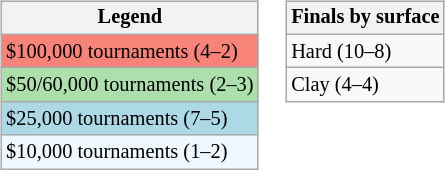<table>
<tr valign=top>
<td><br><table class="wikitable" style=font-size:85%>
<tr>
<th>Legend</th>
</tr>
<tr style="background:#f88379;">
<td>$100,000 tournaments (4–2)</td>
</tr>
<tr style="background:#addfad;">
<td>$50/60,000 tournaments (2–3)</td>
</tr>
<tr style="background:lightblue;">
<td>$25,000 tournaments (7–5)</td>
</tr>
<tr style="background:#f0f8ff;">
<td>$10,000 tournaments (1–2)</td>
</tr>
</table>
</td>
<td><br><table class="wikitable" style=font-size:85%>
<tr>
<th>Finals by surface</th>
</tr>
<tr>
<td>Hard (10–8)</td>
</tr>
<tr>
<td>Clay (4–4)</td>
</tr>
</table>
</td>
</tr>
</table>
